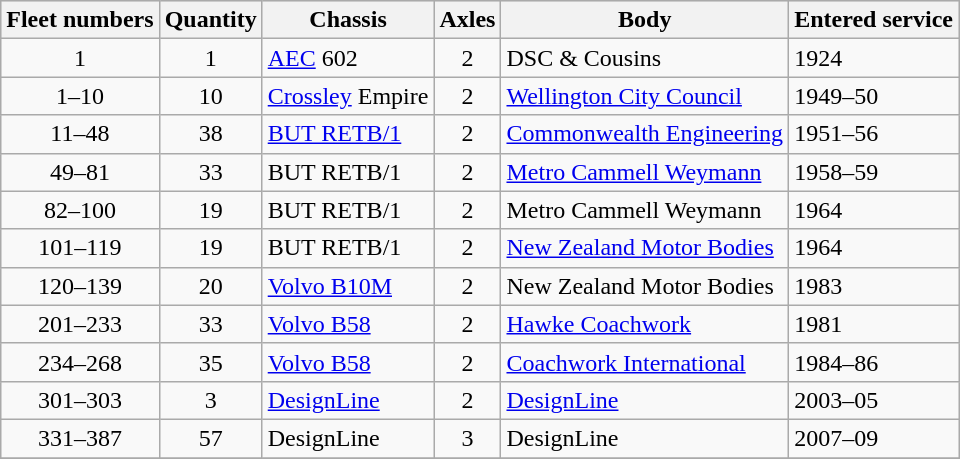<table class="wikitable sortable">
<tr style="background:#E0E0E0;">
<th>Fleet numbers</th>
<th>Quantity</th>
<th>Chassis</th>
<th>Axles</th>
<th>Body</th>
<th>Entered service</th>
</tr>
<tr>
<td align=center>1</td>
<td align=center>1</td>
<td><a href='#'>AEC</a> 602</td>
<td align=center>2</td>
<td>DSC & Cousins</td>
<td>1924</td>
</tr>
<tr>
<td align=center>1–10</td>
<td align=center>10</td>
<td><a href='#'>Crossley</a> Empire</td>
<td align=center>2</td>
<td><a href='#'>Wellington City Council</a></td>
<td>1949–50</td>
</tr>
<tr>
<td align=center>11–48</td>
<td align=center>38</td>
<td><a href='#'>BUT RETB/1</a></td>
<td align=center>2</td>
<td><a href='#'>Commonwealth Engineering</a></td>
<td>1951–56</td>
</tr>
<tr>
<td align=center>49–81</td>
<td align=center>33</td>
<td>BUT RETB/1</td>
<td align=center>2</td>
<td><a href='#'>Metro Cammell Weymann</a></td>
<td>1958–59</td>
</tr>
<tr>
<td align=center>82–100</td>
<td align=center>19</td>
<td>BUT RETB/1 </td>
<td align=center>2</td>
<td>Metro Cammell Weymann</td>
<td>1964</td>
</tr>
<tr>
<td align=center>101–119</td>
<td align=center>19</td>
<td>BUT RETB/1 </td>
<td align=center>2</td>
<td><a href='#'>New Zealand Motor Bodies</a></td>
<td>1964</td>
</tr>
<tr>
<td align=center>120–139</td>
<td align=center>20</td>
<td><a href='#'>Volvo B10M</a></td>
<td align=center>2</td>
<td>New Zealand Motor Bodies</td>
<td>1983</td>
</tr>
<tr>
<td align=center>201–233</td>
<td align=center>33</td>
<td><a href='#'>Volvo B58</a></td>
<td align=center>2</td>
<td><a href='#'>Hawke Coachwork</a></td>
<td>1981</td>
</tr>
<tr>
<td align=center>234–268</td>
<td align=center>35</td>
<td><a href='#'>Volvo B58</a></td>
<td align=center>2</td>
<td><a href='#'>Coachwork International</a></td>
<td>1984–86</td>
</tr>
<tr>
<td align=center>301–303</td>
<td align=center>3</td>
<td><a href='#'>DesignLine</a></td>
<td align=center>2</td>
<td><a href='#'>DesignLine</a></td>
<td>2003–05</td>
</tr>
<tr>
<td align=center>331–387</td>
<td align=center>57</td>
<td>DesignLine</td>
<td align=center>3</td>
<td>DesignLine</td>
<td>2007–09</td>
</tr>
<tr>
</tr>
</table>
